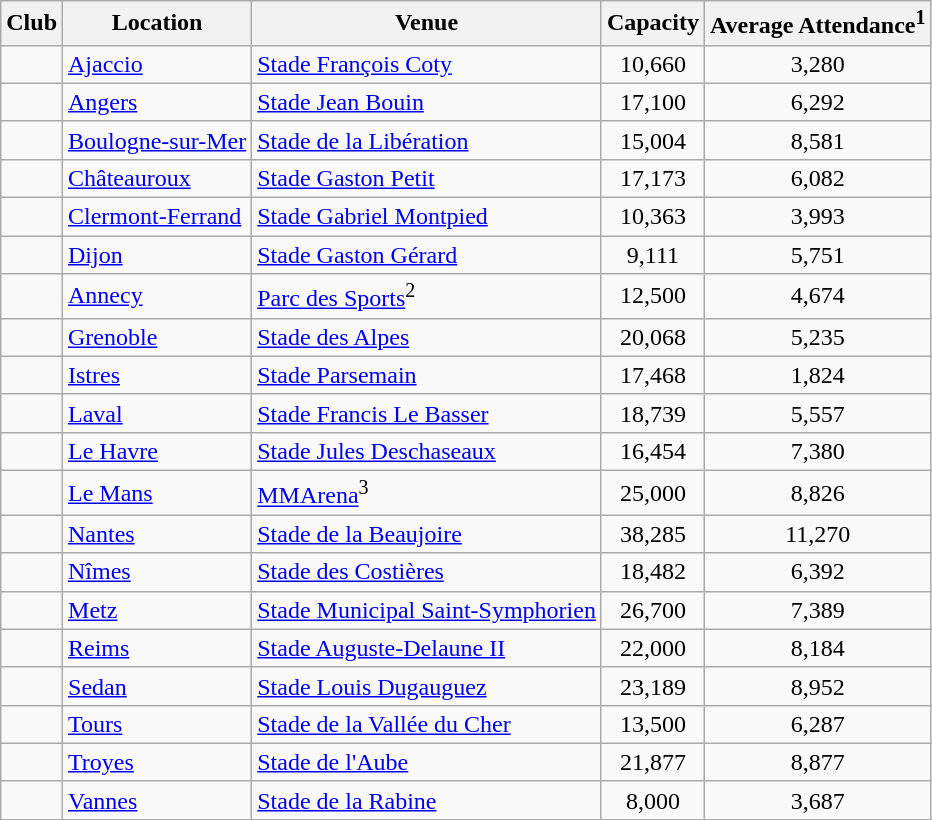<table class="wikitable sortable">
<tr>
<th>Club</th>
<th>Location</th>
<th>Venue</th>
<th>Capacity</th>
<th>Average Attendance<sup>1</sup></th>
</tr>
<tr>
<td></td>
<td><a href='#'>Ajaccio</a></td>
<td><a href='#'>Stade François Coty</a></td>
<td align="center">10,660</td>
<td align="center">3,280</td>
</tr>
<tr>
<td></td>
<td><a href='#'>Angers</a></td>
<td><a href='#'>Stade Jean Bouin</a></td>
<td align="center">17,100</td>
<td align="center">6,292</td>
</tr>
<tr>
<td></td>
<td><a href='#'>Boulogne-sur-Mer</a></td>
<td><a href='#'>Stade de la Libération</a></td>
<td align="center">15,004</td>
<td align="center">8,581</td>
</tr>
<tr>
<td></td>
<td><a href='#'>Châteauroux</a></td>
<td><a href='#'>Stade Gaston Petit</a></td>
<td align="center">17,173</td>
<td align="center">6,082</td>
</tr>
<tr>
<td></td>
<td><a href='#'>Clermont-Ferrand</a></td>
<td><a href='#'>Stade Gabriel Montpied</a></td>
<td align="center">10,363</td>
<td align="center">3,993</td>
</tr>
<tr>
<td></td>
<td><a href='#'>Dijon</a></td>
<td><a href='#'>Stade Gaston Gérard</a></td>
<td align="center">9,111</td>
<td align="center">5,751</td>
</tr>
<tr>
<td></td>
<td><a href='#'>Annecy</a></td>
<td><a href='#'>Parc des Sports</a><sup>2</sup></td>
<td align="center">12,500</td>
<td align="center">4,674</td>
</tr>
<tr>
<td></td>
<td><a href='#'>Grenoble</a></td>
<td><a href='#'>Stade des Alpes</a></td>
<td align="center">20,068</td>
<td align="center">5,235</td>
</tr>
<tr>
<td></td>
<td><a href='#'>Istres</a></td>
<td><a href='#'>Stade Parsemain</a></td>
<td align="center">17,468</td>
<td align="center">1,824</td>
</tr>
<tr>
<td></td>
<td><a href='#'>Laval</a></td>
<td><a href='#'>Stade Francis Le Basser</a></td>
<td align="center">18,739</td>
<td align="center">5,557</td>
</tr>
<tr>
<td></td>
<td><a href='#'>Le Havre</a></td>
<td><a href='#'>Stade Jules Deschaseaux</a></td>
<td align="center">16,454</td>
<td align="center">7,380</td>
</tr>
<tr>
<td></td>
<td><a href='#'>Le Mans</a></td>
<td><a href='#'>MMArena</a><sup>3</sup></td>
<td align="center">25,000</td>
<td align="center">8,826</td>
</tr>
<tr>
<td></td>
<td><a href='#'>Nantes</a></td>
<td><a href='#'>Stade de la Beaujoire</a></td>
<td align="center">38,285</td>
<td align="center">11,270</td>
</tr>
<tr>
<td></td>
<td><a href='#'>Nîmes</a></td>
<td><a href='#'>Stade des Costières</a></td>
<td align="center">18,482</td>
<td align="center">6,392</td>
</tr>
<tr>
<td></td>
<td><a href='#'>Metz</a></td>
<td><a href='#'>Stade Municipal Saint-Symphorien</a></td>
<td align="center">26,700</td>
<td align="center">7,389</td>
</tr>
<tr>
<td></td>
<td><a href='#'>Reims</a></td>
<td><a href='#'>Stade Auguste-Delaune II</a></td>
<td align="center">22,000</td>
<td align="center">8,184</td>
</tr>
<tr>
<td></td>
<td><a href='#'>Sedan</a></td>
<td><a href='#'>Stade Louis Dugauguez</a></td>
<td align="center">23,189</td>
<td align="center">8,952</td>
</tr>
<tr>
<td></td>
<td><a href='#'>Tours</a></td>
<td><a href='#'>Stade de la Vallée du Cher</a></td>
<td align="center">13,500</td>
<td align="center">6,287</td>
</tr>
<tr>
<td></td>
<td><a href='#'>Troyes</a></td>
<td><a href='#'>Stade de l'Aube</a></td>
<td align="center">21,877</td>
<td align="center">8,877</td>
</tr>
<tr>
<td></td>
<td><a href='#'>Vannes</a></td>
<td><a href='#'>Stade de la Rabine</a></td>
<td align="center">8,000</td>
<td align="center">3,687</td>
</tr>
</table>
